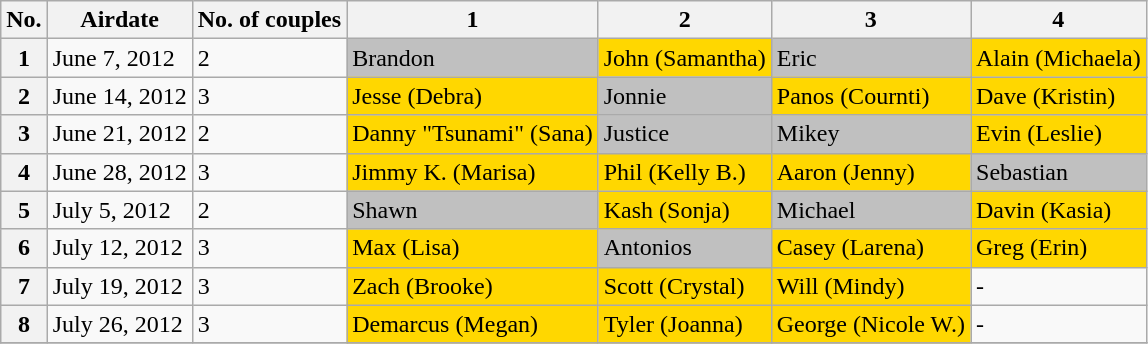<table class="wikitable">
<tr>
<th>No.</th>
<th>Airdate</th>
<th>No. of couples</th>
<th>1</th>
<th>2</th>
<th>3</th>
<th>4</th>
</tr>
<tr>
<th>1</th>
<td>June 7, 2012</td>
<td>2</td>
<td bgcolor="silver">Brandon</td>
<td bgcolor="gold">John (Samantha)</td>
<td bgcolor="silver">Eric</td>
<td bgcolor="gold">Alain (Michaela)</td>
</tr>
<tr>
<th>2</th>
<td>June 14, 2012</td>
<td>3</td>
<td bgcolor="gold">Jesse (Debra)</td>
<td bgcolor="silver">Jonnie</td>
<td bgcolor="gold">Panos (Cournti)</td>
<td bgcolor="gold">Dave (Kristin)</td>
</tr>
<tr>
<th>3</th>
<td>June 21, 2012</td>
<td>2</td>
<td bgcolor="gold">Danny "Tsunami" (Sana)</td>
<td bgcolor="silver">Justice</td>
<td bgcolor="silver">Mikey</td>
<td bgcolor="gold">Evin (Leslie)</td>
</tr>
<tr>
<th>4</th>
<td>June 28, 2012</td>
<td>3</td>
<td bgcolor="gold">Jimmy K. (Marisa)</td>
<td bgcolor="gold">Phil (Kelly B.)</td>
<td bgcolor="gold">Aaron (Jenny)</td>
<td bgcolor="silver">Sebastian</td>
</tr>
<tr>
<th>5</th>
<td>July 5, 2012</td>
<td>2</td>
<td bgcolor="silver">Shawn</td>
<td bgcolor="gold">Kash (Sonja)</td>
<td bgcolor="silver">Michael</td>
<td bgcolor="gold">Davin (Kasia)</td>
</tr>
<tr>
<th>6</th>
<td>July 12, 2012</td>
<td>3</td>
<td bgcolor="gold">Max (Lisa)</td>
<td bgcolor="silver">Antonios</td>
<td bgcolor="gold">Casey (Larena)</td>
<td bgcolor="gold">Greg (Erin)</td>
</tr>
<tr>
<th>7</th>
<td>July 19, 2012</td>
<td>3</td>
<td bgcolor="gold">Zach (Brooke)</td>
<td bgcolor="gold">Scott (Crystal)</td>
<td bgcolor="gold">Will (Mindy)</td>
<td>-</td>
</tr>
<tr>
<th>8</th>
<td>July 26, 2012</td>
<td>3</td>
<td bgcolor="gold">Demarcus (Megan)</td>
<td bgcolor="gold">Tyler (Joanna)</td>
<td bgcolor="gold">George (Nicole W.)</td>
<td>-</td>
</tr>
<tr>
</tr>
</table>
